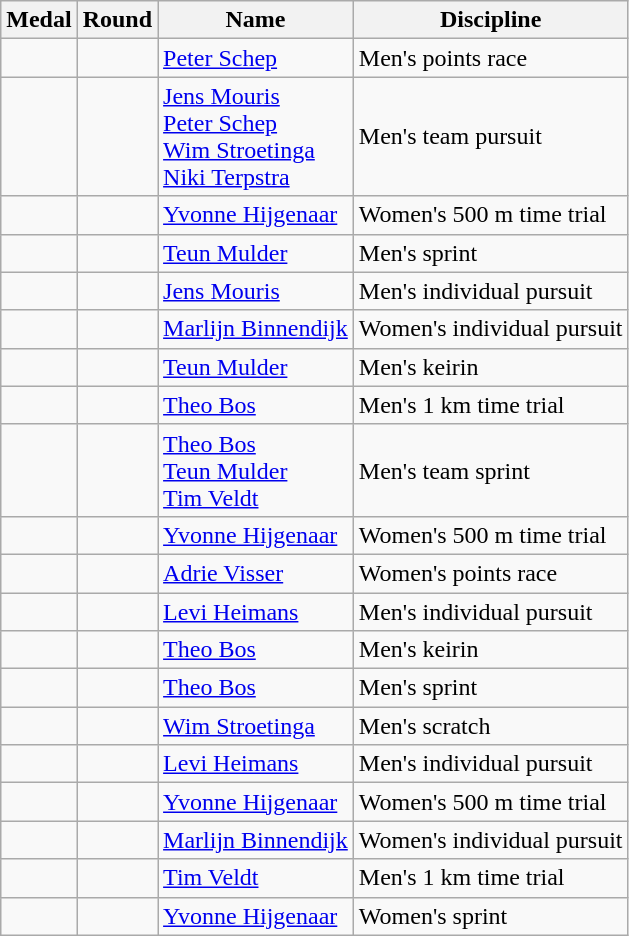<table class="wikitable sortable">
<tr>
<th>Medal</th>
<th>Round</th>
<th>Name</th>
<th>Discipline</th>
</tr>
<tr>
<td></td>
<td></td>
<td><a href='#'>Peter Schep</a></td>
<td>Men's points race</td>
</tr>
<tr>
<td></td>
<td></td>
<td><a href='#'>Jens Mouris</a><br><a href='#'>Peter Schep</a><br><a href='#'>Wim Stroetinga</a><br><a href='#'>Niki Terpstra</a></td>
<td>Men's team pursuit</td>
</tr>
<tr>
<td></td>
<td></td>
<td><a href='#'>Yvonne Hijgenaar</a></td>
<td>Women's 500 m time trial</td>
</tr>
<tr>
<td></td>
<td></td>
<td><a href='#'>Teun Mulder</a></td>
<td>Men's sprint</td>
</tr>
<tr>
<td></td>
<td></td>
<td><a href='#'>Jens Mouris</a></td>
<td>Men's individual pursuit</td>
</tr>
<tr>
<td></td>
<td></td>
<td><a href='#'>Marlijn Binnendijk</a></td>
<td>Women's individual pursuit</td>
</tr>
<tr>
<td></td>
<td></td>
<td><a href='#'>Teun Mulder</a></td>
<td>Men's keirin</td>
</tr>
<tr>
<td></td>
<td></td>
<td><a href='#'>Theo Bos</a></td>
<td>Men's 1 km time trial</td>
</tr>
<tr>
<td></td>
<td></td>
<td><a href='#'>Theo Bos</a><br><a href='#'>Teun Mulder</a><br><a href='#'>Tim Veldt</a></td>
<td>Men's team sprint</td>
</tr>
<tr>
<td></td>
<td></td>
<td><a href='#'>Yvonne Hijgenaar</a></td>
<td>Women's 500 m time trial</td>
</tr>
<tr>
<td></td>
<td></td>
<td><a href='#'>Adrie Visser</a></td>
<td>Women's points race</td>
</tr>
<tr>
<td></td>
<td></td>
<td><a href='#'>Levi Heimans</a></td>
<td>Men's individual pursuit</td>
</tr>
<tr>
<td></td>
<td></td>
<td><a href='#'>Theo Bos</a></td>
<td>Men's keirin</td>
</tr>
<tr>
<td></td>
<td></td>
<td><a href='#'>Theo Bos</a></td>
<td>Men's sprint</td>
</tr>
<tr>
<td></td>
<td></td>
<td><a href='#'>Wim Stroetinga</a></td>
<td>Men's scratch</td>
</tr>
<tr>
<td></td>
<td></td>
<td><a href='#'>Levi Heimans</a></td>
<td>Men's individual pursuit</td>
</tr>
<tr>
<td></td>
<td></td>
<td><a href='#'>Yvonne Hijgenaar</a></td>
<td>Women's 500 m time trial</td>
</tr>
<tr>
<td></td>
<td></td>
<td><a href='#'>Marlijn Binnendijk</a></td>
<td>Women's individual pursuit</td>
</tr>
<tr>
<td></td>
<td></td>
<td><a href='#'>Tim Veldt</a></td>
<td>Men's 1 km time trial</td>
</tr>
<tr>
<td></td>
<td></td>
<td><a href='#'>Yvonne Hijgenaar</a></td>
<td>Women's sprint</td>
</tr>
</table>
